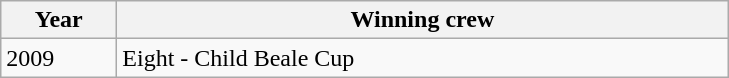<table class="wikitable">
<tr>
<th width=70>Year</th>
<th width=400>Winning crew</th>
</tr>
<tr>
<td>2009</td>
<td>Eight - Child Beale Cup </td>
</tr>
</table>
